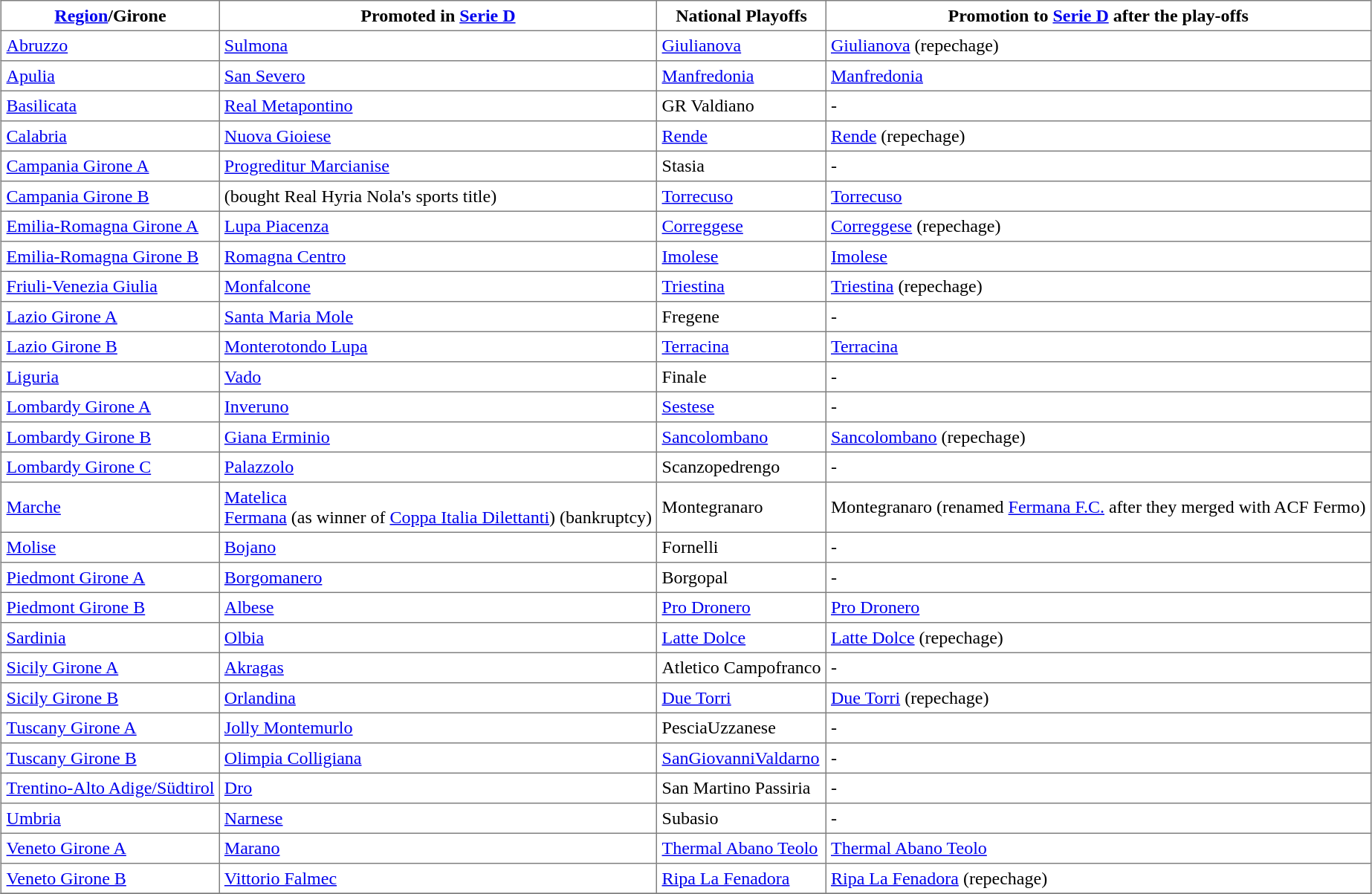<table class="toccolours" border="1" cellpadding="4" cellspacing="0" style="border-collapse: collapse; margin:0 auto;">
<tr>
<th><a href='#'>Region</a>/Girone</th>
<th>Promoted in <a href='#'>Serie D</a></th>
<th>National Playoffs</th>
<th>Promotion to <a href='#'>Serie D</a> after the play-offs</th>
</tr>
<tr>
<td><a href='#'>Abruzzo</a></td>
<td><a href='#'>Sulmona</a></td>
<td><a href='#'>Giulianova</a></td>
<td><a href='#'>Giulianova</a> (repechage)</td>
</tr>
<tr>
<td><a href='#'>Apulia</a></td>
<td><a href='#'>San Severo</a></td>
<td><a href='#'>Manfredonia</a></td>
<td><a href='#'>Manfredonia</a></td>
</tr>
<tr>
<td><a href='#'>Basilicata</a></td>
<td><a href='#'>Real Metapontino</a></td>
<td>GR Valdiano</td>
<td>-</td>
</tr>
<tr>
<td><a href='#'>Calabria</a></td>
<td><a href='#'>Nuova Gioiese</a></td>
<td><a href='#'>Rende</a></td>
<td><a href='#'>Rende</a> (repechage)</td>
</tr>
<tr>
<td><a href='#'>Campania Girone A</a></td>
<td><a href='#'>Progreditur Marcianise</a></td>
<td>Stasia</td>
<td>-</td>
</tr>
<tr>
<td><a href='#'>Campania Girone B</a></td>
<td>(bought Real Hyria Nola's sports title)</td>
<td><a href='#'>Torrecuso</a></td>
<td><a href='#'>Torrecuso</a></td>
</tr>
<tr>
<td><a href='#'>Emilia-Romagna Girone A</a></td>
<td><a href='#'>Lupa Piacenza</a></td>
<td><a href='#'>Correggese</a></td>
<td><a href='#'>Correggese</a> (repechage)</td>
</tr>
<tr>
<td><a href='#'>Emilia-Romagna Girone B</a></td>
<td><a href='#'>Romagna Centro</a></td>
<td><a href='#'>Imolese</a></td>
<td><a href='#'>Imolese</a></td>
</tr>
<tr>
<td><a href='#'>Friuli-Venezia Giulia</a></td>
<td><a href='#'>Monfalcone</a></td>
<td><a href='#'>Triestina</a></td>
<td><a href='#'>Triestina</a> (repechage)</td>
</tr>
<tr>
<td><a href='#'>Lazio Girone A</a></td>
<td><a href='#'>Santa Maria Mole</a></td>
<td>Fregene</td>
<td>-</td>
</tr>
<tr>
<td><a href='#'>Lazio Girone B</a></td>
<td><a href='#'>Monterotondo Lupa</a></td>
<td><a href='#'>Terracina</a></td>
<td><a href='#'>Terracina</a></td>
</tr>
<tr>
<td><a href='#'>Liguria</a></td>
<td><a href='#'>Vado</a></td>
<td>Finale</td>
<td>-</td>
</tr>
<tr>
<td><a href='#'>Lombardy Girone A</a></td>
<td><a href='#'>Inveruno</a></td>
<td><a href='#'>Sestese</a></td>
<td>-</td>
</tr>
<tr>
<td><a href='#'>Lombardy Girone B</a></td>
<td><a href='#'>Giana Erminio</a></td>
<td><a href='#'>Sancolombano</a></td>
<td><a href='#'>Sancolombano</a> (repechage)</td>
</tr>
<tr>
<td><a href='#'>Lombardy Girone C</a></td>
<td><a href='#'>Palazzolo</a></td>
<td>Scanzopedrengo</td>
<td>-</td>
</tr>
<tr>
<td><a href='#'>Marche</a></td>
<td><a href='#'>Matelica</a><br> <a href='#'>Fermana</a> (as winner of <a href='#'>Coppa Italia Dilettanti</a>) (bankruptcy)</td>
<td>Montegranaro</td>
<td>Montegranaro (renamed <a href='#'>Fermana F.C.</a> after they merged with ACF Fermo)</td>
</tr>
<tr>
<td><a href='#'>Molise</a></td>
<td><a href='#'>Bojano</a></td>
<td>Fornelli</td>
<td>-</td>
</tr>
<tr>
<td><a href='#'>Piedmont Girone A</a></td>
<td><a href='#'>Borgomanero</a></td>
<td>Borgopal</td>
<td>-</td>
</tr>
<tr>
<td><a href='#'>Piedmont Girone B</a></td>
<td><a href='#'>Albese</a></td>
<td><a href='#'>Pro Dronero</a></td>
<td><a href='#'>Pro Dronero</a></td>
</tr>
<tr>
<td><a href='#'>Sardinia</a></td>
<td><a href='#'>Olbia</a></td>
<td><a href='#'>Latte Dolce</a></td>
<td><a href='#'>Latte Dolce</a> (repechage)</td>
</tr>
<tr>
<td><a href='#'>Sicily Girone A</a></td>
<td><a href='#'>Akragas</a></td>
<td>Atletico Campofranco</td>
<td>-</td>
</tr>
<tr>
<td><a href='#'>Sicily Girone B</a></td>
<td><a href='#'>Orlandina</a></td>
<td><a href='#'>Due Torri</a></td>
<td><a href='#'>Due Torri</a> (repechage)</td>
</tr>
<tr>
<td><a href='#'>Tuscany Girone A</a></td>
<td><a href='#'>Jolly Montemurlo</a></td>
<td>PesciaUzzanese</td>
<td>-</td>
</tr>
<tr>
<td><a href='#'>Tuscany Girone B</a></td>
<td><a href='#'>Olimpia Colligiana</a></td>
<td><a href='#'>SanGiovanniValdarno</a></td>
<td>-</td>
</tr>
<tr>
<td><a href='#'>Trentino-Alto Adige/Südtirol</a></td>
<td><a href='#'>Dro</a></td>
<td>San Martino Passiria</td>
<td>-</td>
</tr>
<tr>
<td><a href='#'>Umbria</a></td>
<td><a href='#'>Narnese</a></td>
<td>Subasio</td>
<td>-</td>
</tr>
<tr>
<td><a href='#'>Veneto Girone A</a></td>
<td><a href='#'>Marano</a></td>
<td><a href='#'>Thermal Abano Teolo</a></td>
<td><a href='#'>Thermal Abano Teolo</a></td>
</tr>
<tr>
<td><a href='#'>Veneto Girone B</a></td>
<td><a href='#'>Vittorio Falmec</a></td>
<td><a href='#'>Ripa La Fenadora</a></td>
<td><a href='#'>Ripa La Fenadora</a> (repechage)</td>
</tr>
<tr>
</tr>
</table>
